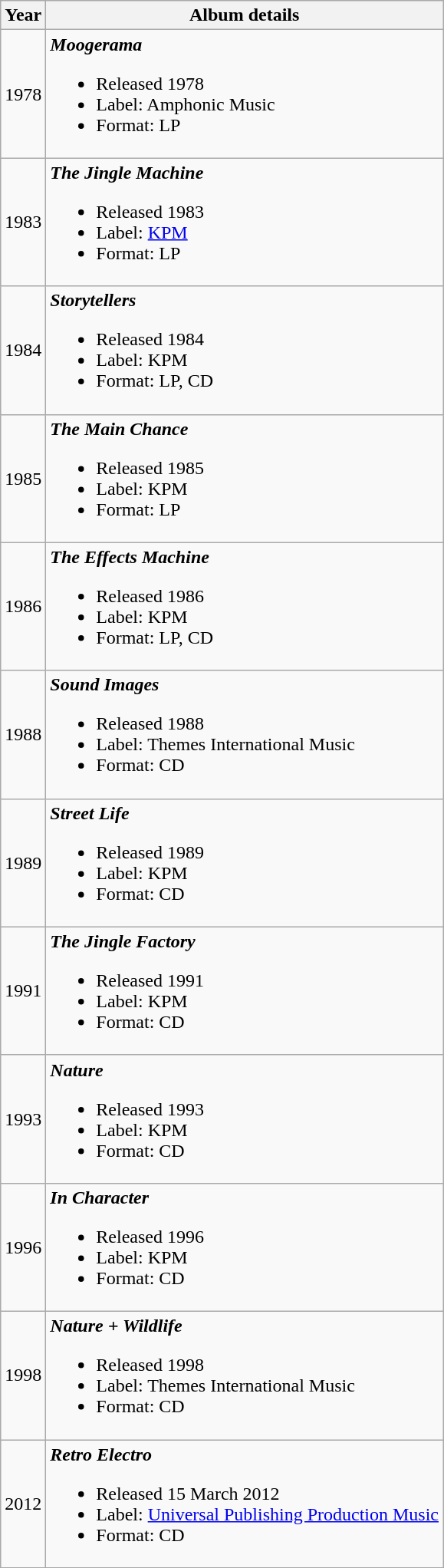<table class="wikitable">
<tr>
<th>Year</th>
<th>Album details</th>
</tr>
<tr>
<td>1978</td>
<td><strong><em>Moogerama</em></strong><br><ul><li>Released 1978</li><li>Label: Amphonic Music </li><li>Format: LP</li></ul></td>
</tr>
<tr>
<td>1983</td>
<td><strong><em>The Jingle Machine</em></strong><br><ul><li>Released 1983</li><li>Label: <a href='#'>KPM</a> </li><li>Format: LP</li></ul></td>
</tr>
<tr>
<td>1984</td>
<td><strong><em>Storytellers</em></strong><br><ul><li>Released 1984</li><li>Label: KPM </li><li>Format: LP, CD</li></ul></td>
</tr>
<tr>
<td>1985</td>
<td><strong><em>The Main Chance</em></strong><br><ul><li>Released 1985</li><li>Label: KPM </li><li>Format: LP</li></ul></td>
</tr>
<tr>
<td>1986</td>
<td><strong><em>The Effects Machine</em></strong><br><ul><li>Released 1986</li><li>Label: KPM </li><li>Format: LP, CD</li></ul></td>
</tr>
<tr>
<td>1988</td>
<td><strong><em>Sound Images</em></strong><br><ul><li>Released 1988</li><li>Label: Themes International Music </li><li>Format: CD</li></ul></td>
</tr>
<tr>
<td>1989</td>
<td><strong><em>Street Life</em></strong><br><ul><li>Released 1989</li><li>Label: KPM </li><li>Format: CD</li></ul></td>
</tr>
<tr>
<td>1991</td>
<td><strong><em>The Jingle Factory</em></strong><br><ul><li>Released 1991</li><li>Label: KPM </li><li>Format: CD</li></ul></td>
</tr>
<tr>
<td>1993</td>
<td><strong><em>Nature</em></strong><br><ul><li>Released 1993</li><li>Label: KPM </li><li>Format: CD</li></ul></td>
</tr>
<tr>
<td>1996</td>
<td><strong><em>In Character</em></strong><br><ul><li>Released 1996</li><li>Label: KPM </li><li>Format: CD</li></ul></td>
</tr>
<tr>
<td>1998</td>
<td><strong><em>Nature + Wildlife</em></strong><br><ul><li>Released 1998</li><li>Label: Themes International Music </li><li>Format: CD</li></ul></td>
</tr>
<tr>
<td>2012</td>
<td><strong><em>Retro Electro</em></strong><br><ul><li>Released 15 March 2012</li><li>Label: <a href='#'>Universal Publishing Production Music</a> </li><li>Format: CD</li></ul></td>
</tr>
</table>
